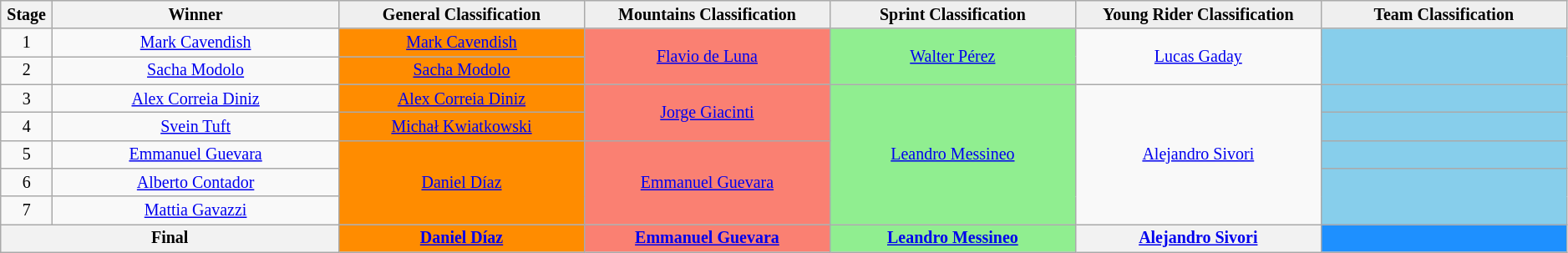<table class="wikitable" style="text-align: center; font-size:smaller;">
<tr style="background-color: #efefef;">
<th width="1%">Stage</th>
<th width="14%">Winner</th>
<th style="background:#EFEFEF;" width="12%">General Classification<br></th>
<th style="background:#EFEFEF;" width="12%">Mountains Classification<br></th>
<th style="background:#EFEFEF;" width="12%">Sprint Classification<br></th>
<th style="background:#EFEFEF"  width="12%">Young Rider Classification<br></th>
<th style="background:#EFEFEF;" width="12%">Team Classification</th>
</tr>
<tr>
<td>1</td>
<td><a href='#'>Mark Cavendish</a></td>
<td style="background:#FF8C00;"><a href='#'>Mark Cavendish</a></td>
<td style="background:salmon;" rowspan=2><a href='#'>Flavio de Luna</a></td>
<td style="background:lightgreen;" rowspan=2><a href='#'>Walter Pérez</a></td>
<td style="background:offwhite;" rowspan=2><a href='#'>Lucas Gaday</a></td>
<td style="background:#87CEEB;" rowspan=2></td>
</tr>
<tr>
<td>2</td>
<td><a href='#'>Sacha Modolo</a></td>
<td style="background:#FF8C00;"><a href='#'>Sacha Modolo</a></td>
</tr>
<tr>
<td>3</td>
<td><a href='#'>Alex Correia Diniz</a></td>
<td style="background:#FF8C00;"><a href='#'>Alex Correia Diniz</a></td>
<td style="background:salmon;" rowspan=2><a href='#'>Jorge Giacinti</a></td>
<td style="background:lightgreen;" rowspan=5><a href='#'>Leandro Messineo</a></td>
<td style="background:offwhite;" rowspan=5><a href='#'>Alejandro Sivori</a></td>
<td style="background:#87CEEB;"></td>
</tr>
<tr>
<td>4</td>
<td><a href='#'>Svein Tuft</a></td>
<td style="background:#FF8C00;"><a href='#'>Michał Kwiatkowski</a></td>
<td style="background:#87CEEB;"></td>
</tr>
<tr>
<td>5</td>
<td><a href='#'>Emmanuel Guevara</a></td>
<td style="background:#FF8C00;" rowspan=3><a href='#'>Daniel Díaz</a></td>
<td style="background:salmon;" rowspan=3><a href='#'>Emmanuel Guevara</a></td>
<td style="background:#87CEEB;"></td>
</tr>
<tr>
<td>6</td>
<td><a href='#'>Alberto Contador</a></td>
<td style="background:#87CEEB;" rowspan=2></td>
</tr>
<tr>
<td>7</td>
<td><a href='#'>Mattia Gavazzi</a></td>
</tr>
<tr>
<th colspan=2><strong>Final</strong></th>
<th style="background:#FF8C00;"><a href='#'>Daniel Díaz</a></th>
<th style="background:salmon;"><a href='#'>Emmanuel Guevara</a></th>
<th style="background:lightgreen;"><a href='#'>Leandro Messineo</a></th>
<th style="background:offwhite;"><a href='#'>Alejandro Sivori</a></th>
<th style="background:dodgerblue;"></th>
</tr>
</table>
